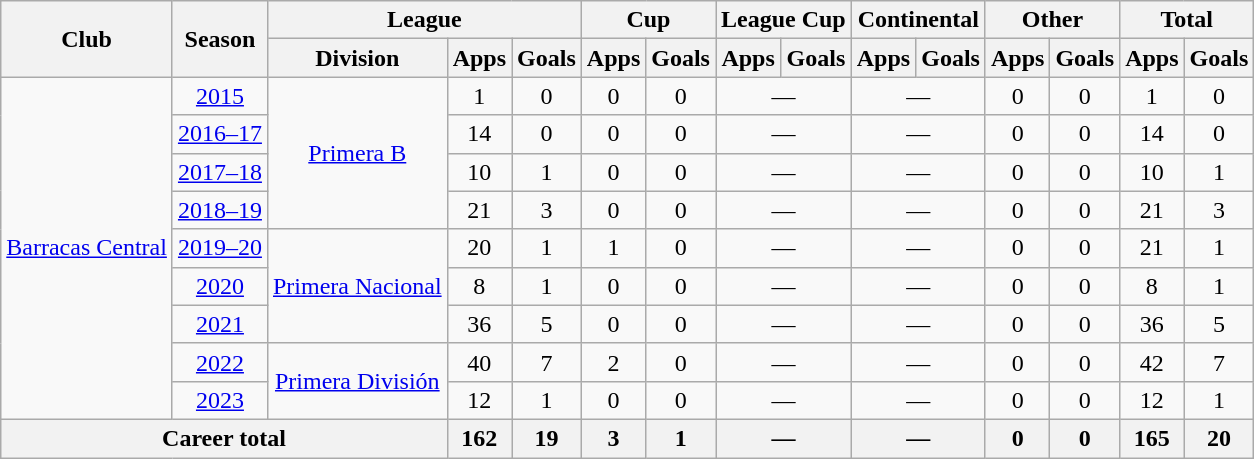<table class="wikitable" style="text-align:center">
<tr>
<th rowspan="2">Club</th>
<th rowspan="2">Season</th>
<th colspan="3">League</th>
<th colspan="2">Cup</th>
<th colspan="2">League Cup</th>
<th colspan="2">Continental</th>
<th colspan="2">Other</th>
<th colspan="2">Total</th>
</tr>
<tr>
<th>Division</th>
<th>Apps</th>
<th>Goals</th>
<th>Apps</th>
<th>Goals</th>
<th>Apps</th>
<th>Goals</th>
<th>Apps</th>
<th>Goals</th>
<th>Apps</th>
<th>Goals</th>
<th>Apps</th>
<th>Goals</th>
</tr>
<tr>
<td rowspan="9"><a href='#'>Barracas Central</a></td>
<td><a href='#'>2015</a></td>
<td rowspan="4"><a href='#'>Primera B</a></td>
<td>1</td>
<td>0</td>
<td>0</td>
<td>0</td>
<td colspan="2">—</td>
<td colspan="2">—</td>
<td>0</td>
<td>0</td>
<td>1</td>
<td>0</td>
</tr>
<tr>
<td><a href='#'>2016–17</a></td>
<td>14</td>
<td>0</td>
<td>0</td>
<td>0</td>
<td colspan="2">—</td>
<td colspan="2">—</td>
<td>0</td>
<td>0</td>
<td>14</td>
<td>0</td>
</tr>
<tr>
<td><a href='#'>2017–18</a></td>
<td>10</td>
<td>1</td>
<td>0</td>
<td>0</td>
<td colspan="2">—</td>
<td colspan="2">—</td>
<td>0</td>
<td>0</td>
<td>10</td>
<td>1</td>
</tr>
<tr>
<td><a href='#'>2018–19</a></td>
<td>21</td>
<td>3</td>
<td>0</td>
<td>0</td>
<td colspan="2">—</td>
<td colspan="2">—</td>
<td>0</td>
<td>0</td>
<td>21</td>
<td>3</td>
</tr>
<tr>
<td><a href='#'>2019–20</a></td>
<td rowspan="3"><a href='#'>Primera Nacional</a></td>
<td>20</td>
<td>1</td>
<td>1</td>
<td>0</td>
<td colspan="2">—</td>
<td colspan="2">—</td>
<td>0</td>
<td>0</td>
<td>21</td>
<td>1</td>
</tr>
<tr>
<td><a href='#'>2020</a></td>
<td>8</td>
<td>1</td>
<td>0</td>
<td>0</td>
<td colspan="2">—</td>
<td colspan="2">—</td>
<td>0</td>
<td>0</td>
<td>8</td>
<td>1</td>
</tr>
<tr>
<td><a href='#'>2021</a></td>
<td>36</td>
<td>5</td>
<td>0</td>
<td>0</td>
<td colspan="2">—</td>
<td colspan="2">—</td>
<td>0</td>
<td>0</td>
<td>36</td>
<td>5</td>
</tr>
<tr>
<td><a href='#'>2022</a></td>
<td rowspan="2"><a href='#'>Primera División</a></td>
<td>40</td>
<td>7</td>
<td>2</td>
<td>0</td>
<td colspan="2">—</td>
<td colspan="2">—</td>
<td>0</td>
<td>0</td>
<td>42</td>
<td>7</td>
</tr>
<tr>
<td><a href='#'>2023</a></td>
<td>12</td>
<td>1</td>
<td>0</td>
<td>0</td>
<td colspan="2">—</td>
<td colspan="2">—</td>
<td>0</td>
<td>0</td>
<td>12</td>
<td>1</td>
</tr>
<tr>
<th colspan="3">Career total</th>
<th>162</th>
<th>19</th>
<th>3</th>
<th>1</th>
<th colspan="2">—</th>
<th colspan="2">—</th>
<th>0</th>
<th>0</th>
<th>165</th>
<th>20</th>
</tr>
</table>
